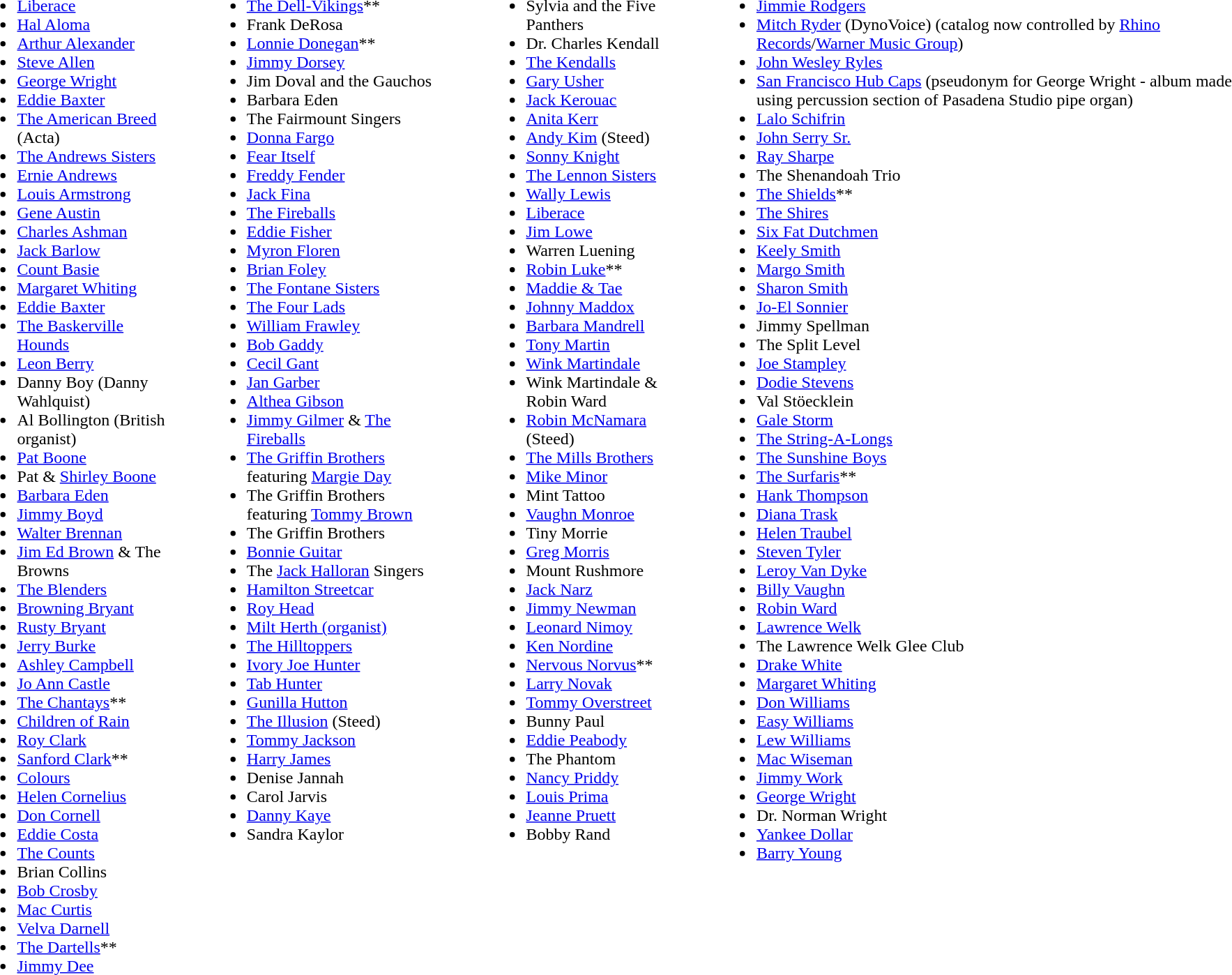<table>
<tr>
<td width="30"> </td>
<td valign="top"><br><ul><li><a href='#'>Liberace</a></li><li><a href='#'>Hal Aloma</a></li><li><a href='#'>Arthur Alexander</a></li><li><a href='#'>Steve Allen</a></li><li><a href='#'>George Wright</a></li><li><a href='#'>Eddie Baxter</a></li><li><a href='#'>The American Breed</a> (Acta)</li><li><a href='#'>The Andrews Sisters</a></li><li><a href='#'>Ernie Andrews</a></li><li><a href='#'>Louis Armstrong</a></li><li><a href='#'>Gene Austin</a></li><li><a href='#'>Charles Ashman</a></li><li><a href='#'>Jack Barlow</a></li><li><a href='#'>Count Basie</a></li><li><a href='#'>Margaret Whiting</a></li><li><a href='#'>Eddie Baxter</a></li><li><a href='#'>The Baskerville Hounds</a></li><li><a href='#'>Leon Berry</a></li><li>Danny Boy (Danny Wahlquist)</li><li>Al Bollington (British organist)</li><li><a href='#'>Pat Boone</a></li><li>Pat & <a href='#'>Shirley Boone</a></li><li><a href='#'>Barbara Eden</a></li><li><a href='#'>Jimmy Boyd</a></li><li><a href='#'>Walter Brennan</a></li><li><a href='#'>Jim Ed Brown</a> & The Browns</li><li><a href='#'>The Blenders</a></li><li><a href='#'>Browning Bryant</a></li><li><a href='#'>Rusty Bryant</a></li><li><a href='#'>Jerry Burke</a></li><li><a href='#'>Ashley Campbell</a></li><li><a href='#'>Jo Ann Castle</a></li><li><a href='#'>The Chantays</a>**</li><li><a href='#'>Children of Rain</a></li><li><a href='#'>Roy Clark</a></li><li><a href='#'>Sanford Clark</a>**</li><li><a href='#'>Colours</a></li><li><a href='#'>Helen Cornelius</a></li><li><a href='#'>Don Cornell</a></li><li><a href='#'>Eddie Costa</a></li><li><a href='#'>The Counts</a></li><li>Brian Collins</li><li><a href='#'>Bob Crosby</a></li><li><a href='#'>Mac Curtis</a></li><li><a href='#'>Velva Darnell</a></li><li><a href='#'>The Dartells</a>**</li><li><a href='#'>Jimmy Dee</a></li></ul></td>
<td width="30"> </td>
<td valign="top"><br><ul><li><a href='#'>The Dell-Vikings</a>**</li><li>Frank DeRosa</li><li><a href='#'>Lonnie Donegan</a>**</li><li><a href='#'>Jimmy Dorsey</a></li><li>Jim Doval and the Gauchos</li><li>Barbara Eden</li><li>The Fairmount Singers</li><li><a href='#'>Donna Fargo</a></li><li><a href='#'>Fear Itself</a></li><li><a href='#'>Freddy Fender</a></li><li><a href='#'>Jack Fina</a></li><li><a href='#'>The Fireballs</a></li><li><a href='#'>Eddie Fisher</a></li><li><a href='#'>Myron Floren</a></li><li><a href='#'>Brian Foley</a></li><li><a href='#'>The Fontane Sisters</a></li><li><a href='#'>The Four Lads</a></li><li><a href='#'>William Frawley</a></li><li><a href='#'>Bob Gaddy</a></li><li><a href='#'>Cecil Gant</a></li><li><a href='#'>Jan Garber</a></li><li><a href='#'>Althea Gibson</a></li><li><a href='#'>Jimmy Gilmer</a> & <a href='#'>The Fireballs</a></li><li><a href='#'>The Griffin Brothers</a> featuring <a href='#'>Margie Day</a></li><li>The Griffin Brothers featuring <a href='#'>Tommy Brown</a></li><li>The Griffin Brothers</li><li><a href='#'>Bonnie Guitar</a></li><li>The <a href='#'>Jack Halloran</a> Singers</li><li><a href='#'>Hamilton Streetcar</a></li><li><a href='#'>Roy Head</a></li><li><a href='#'>Milt Herth (organist)</a></li><li><a href='#'>The Hilltoppers</a></li><li><a href='#'>Ivory Joe Hunter</a></li><li><a href='#'>Tab Hunter</a></li><li><a href='#'>Gunilla Hutton</a></li><li><a href='#'>The Illusion</a> (Steed)</li><li><a href='#'>Tommy Jackson</a></li><li><a href='#'>Harry James</a></li><li>Denise Jannah</li><li>Carol Jarvis</li><li><a href='#'>Danny Kaye</a></li><li>Sandra Kaylor</li></ul></td>
<td width="30"> </td>
<td valign="top"><br><ul><li>Sylvia and the Five Panthers</li><li>Dr. Charles Kendall</li><li><a href='#'>The Kendalls</a></li><li><a href='#'>Gary Usher</a></li><li><a href='#'>Jack Kerouac</a></li><li><a href='#'>Anita Kerr</a></li><li><a href='#'>Andy Kim</a> (Steed)</li><li><a href='#'>Sonny Knight</a></li><li><a href='#'>The Lennon Sisters</a></li><li><a href='#'>Wally Lewis</a></li><li><a href='#'>Liberace</a></li><li><a href='#'>Jim Lowe</a></li><li>Warren Luening</li><li><a href='#'>Robin Luke</a>**</li><li><a href='#'>Maddie & Tae</a></li><li><a href='#'>Johnny Maddox</a></li><li><a href='#'>Barbara Mandrell</a></li><li><a href='#'>Tony Martin</a></li><li><a href='#'>Wink Martindale</a></li><li>Wink Martindale & Robin Ward</li><li><a href='#'>Robin McNamara</a> (Steed)</li><li><a href='#'>The Mills Brothers</a></li><li><a href='#'>Mike Minor</a></li><li>Mint Tattoo</li><li><a href='#'>Vaughn Monroe</a></li><li>Tiny Morrie</li><li><a href='#'>Greg Morris</a></li><li>Mount Rushmore</li><li><a href='#'>Jack Narz</a></li><li><a href='#'>Jimmy Newman</a></li><li><a href='#'>Leonard Nimoy</a></li><li><a href='#'>Ken Nordine</a></li><li><a href='#'>Nervous Norvus</a>**</li><li><a href='#'>Larry Novak</a></li><li><a href='#'>Tommy Overstreet</a></li><li>Bunny Paul</li><li><a href='#'>Eddie Peabody</a></li><li>The Phantom</li><li><a href='#'>Nancy Priddy</a></li><li><a href='#'>Louis Prima</a></li><li><a href='#'>Jeanne Pruett</a></li><li>Bobby Rand</li></ul></td>
<td width="30"> </td>
<td valign="top"><br><ul><li><a href='#'>Jimmie Rodgers</a></li><li><a href='#'>Mitch Ryder</a> (DynoVoice) (catalog now controlled by <a href='#'>Rhino Records</a>/<a href='#'>Warner Music Group</a>)</li><li><a href='#'>John Wesley Ryles</a></li><li><a href='#'>San Francisco Hub Caps</a> (pseudonym for George Wright - album made using percussion section of Pasadena Studio pipe organ)</li><li><a href='#'>Lalo Schifrin</a></li><li><a href='#'>John Serry Sr.</a></li><li><a href='#'>Ray Sharpe</a></li><li>The Shenandoah Trio</li><li><a href='#'>The Shields</a>**</li><li><a href='#'>The Shires</a></li><li><a href='#'>Six Fat Dutchmen</a></li><li><a href='#'>Keely Smith</a></li><li><a href='#'>Margo Smith</a></li><li><a href='#'>Sharon Smith</a></li><li><a href='#'>Jo-El Sonnier</a></li><li>Jimmy Spellman</li><li>The Split Level</li><li><a href='#'>Joe Stampley</a></li><li><a href='#'>Dodie Stevens</a></li><li>Val Stöecklein</li><li><a href='#'>Gale Storm</a></li><li><a href='#'>The String-A-Longs</a></li><li><a href='#'>The Sunshine Boys</a></li><li><a href='#'>The Surfaris</a>**</li><li><a href='#'>Hank Thompson</a></li><li><a href='#'>Diana Trask</a></li><li><a href='#'>Helen Traubel</a></li><li><a href='#'>Steven Tyler</a></li><li><a href='#'>Leroy Van Dyke</a></li><li><a href='#'>Billy Vaughn</a></li><li><a href='#'>Robin Ward</a></li><li><a href='#'>Lawrence Welk</a></li><li>The Lawrence Welk Glee Club</li><li><a href='#'>Drake White</a></li><li><a href='#'>Margaret Whiting</a></li><li><a href='#'>Don Williams</a></li><li><a href='#'>Easy Williams</a></li><li><a href='#'>Lew Williams</a></li><li><a href='#'>Mac Wiseman</a></li><li><a href='#'>Jimmy Work</a></li><li><a href='#'>George Wright</a></li><li>Dr. Norman Wright</li><li><a href='#'>Yankee Dollar</a></li><li><a href='#'>Barry Young</a></li></ul></td>
</tr>
</table>
